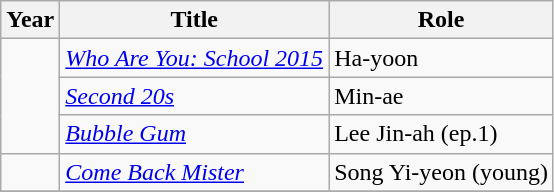<table class="wikitable">
<tr>
<th>Year</th>
<th>Title</th>
<th>Role</th>
</tr>
<tr>
<td rowspan="3"></td>
<td><em><a href='#'>Who Are You: School 2015</a></em></td>
<td>Ha-yoon</td>
</tr>
<tr>
<td><em><a href='#'>Second 20s</a></em> </td>
<td>Min-ae</td>
</tr>
<tr>
<td><em><a href='#'>Bubble Gum</a></em></td>
<td>Lee Jin-ah (ep.1)</td>
</tr>
<tr>
<td></td>
<td><em><a href='#'>Come Back Mister</a></em></td>
<td>Song Yi-yeon (young)</td>
</tr>
<tr>
</tr>
</table>
